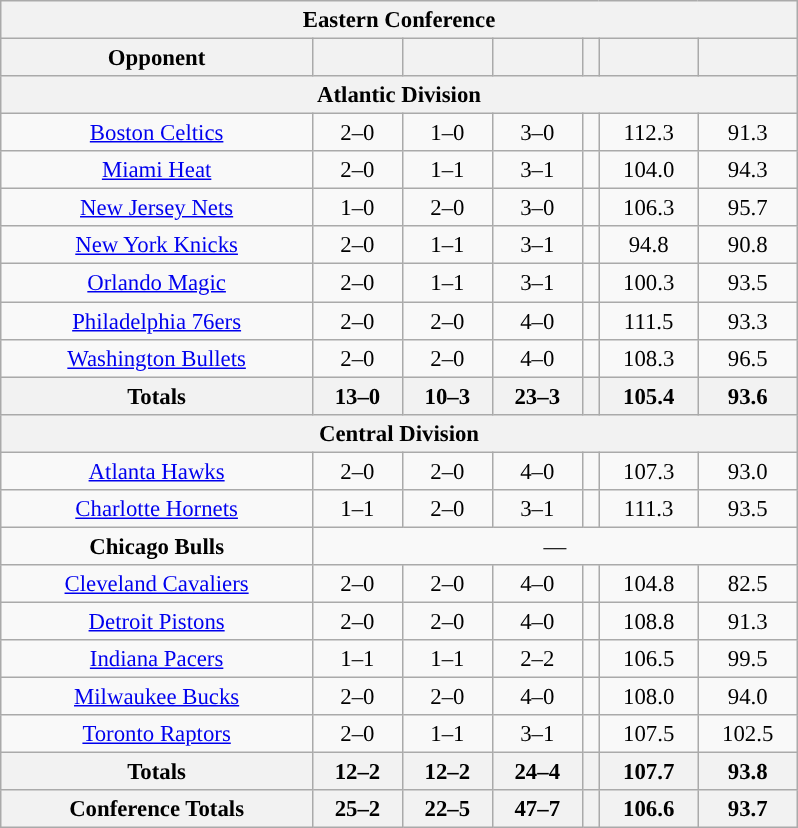<table class="wikitable" style="font-size:95%;text-align:center;width:35em">
<tr>
<th colspan="7">Eastern Conference</th>
</tr>
<tr>
<th>Opponent</th>
<th></th>
<th></th>
<th></th>
<th></th>
<th></th>
<th></th>
</tr>
<tr>
<th colspan="7">Atlantic Division</th>
</tr>
<tr>
<td><a href='#'>Boston Celtics</a></td>
<td>2–0</td>
<td>1–0</td>
<td>3–0</td>
<td></td>
<td>112.3</td>
<td>91.3</td>
</tr>
<tr>
<td><a href='#'>Miami Heat</a></td>
<td>2–0</td>
<td>1–1</td>
<td>3–1</td>
<td></td>
<td>104.0</td>
<td>94.3</td>
</tr>
<tr>
<td><a href='#'>New Jersey Nets</a></td>
<td>1–0</td>
<td>2–0</td>
<td>3–0</td>
<td></td>
<td>106.3</td>
<td>95.7</td>
</tr>
<tr>
<td><a href='#'>New York Knicks</a></td>
<td>2–0</td>
<td>1–1</td>
<td>3–1</td>
<td></td>
<td>94.8</td>
<td>90.8</td>
</tr>
<tr>
<td><a href='#'>Orlando Magic</a></td>
<td>2–0</td>
<td>1–1</td>
<td>3–1</td>
<td></td>
<td>100.3</td>
<td>93.5</td>
</tr>
<tr>
<td><a href='#'>Philadelphia 76ers</a></td>
<td>2–0</td>
<td>2–0</td>
<td>4–0</td>
<td></td>
<td>111.5</td>
<td>93.3</td>
</tr>
<tr>
<td><a href='#'>Washington Bullets</a></td>
<td>2–0</td>
<td>2–0</td>
<td>4–0</td>
<td></td>
<td>108.3</td>
<td>96.5</td>
</tr>
<tr>
<th>Totals</th>
<th>13–0</th>
<th>10–3</th>
<th>23–3</th>
<th></th>
<th>105.4</th>
<th>93.6</th>
</tr>
<tr>
<th colspan="7">Central Division</th>
</tr>
<tr>
<td><a href='#'>Atlanta Hawks</a></td>
<td>2–0</td>
<td>2–0</td>
<td>4–0</td>
<td></td>
<td>107.3</td>
<td>93.0</td>
</tr>
<tr>
<td><a href='#'>Charlotte Hornets</a></td>
<td>1–1</td>
<td>2–0</td>
<td>3–1</td>
<td></td>
<td>111.3</td>
<td>93.5</td>
</tr>
<tr>
<td><strong>Chicago Bulls</strong></td>
<td colspan="6">—</td>
</tr>
<tr>
<td><a href='#'>Cleveland Cavaliers</a></td>
<td>2–0</td>
<td>2–0</td>
<td>4–0</td>
<td></td>
<td>104.8</td>
<td>82.5</td>
</tr>
<tr>
<td><a href='#'>Detroit Pistons</a></td>
<td>2–0</td>
<td>2–0</td>
<td>4–0</td>
<td></td>
<td>108.8</td>
<td>91.3</td>
</tr>
<tr>
<td><a href='#'>Indiana Pacers</a></td>
<td>1–1</td>
<td>1–1</td>
<td>2–2</td>
<td></td>
<td>106.5</td>
<td>99.5</td>
</tr>
<tr>
<td><a href='#'>Milwaukee Bucks</a></td>
<td>2–0</td>
<td>2–0</td>
<td>4–0</td>
<td></td>
<td>108.0</td>
<td>94.0</td>
</tr>
<tr>
<td><a href='#'>Toronto Raptors</a></td>
<td>2–0</td>
<td>1–1</td>
<td>3–1</td>
<td></td>
<td>107.5</td>
<td>102.5</td>
</tr>
<tr>
<th>Totals</th>
<th>12–2</th>
<th>12–2</th>
<th>24–4</th>
<th></th>
<th>107.7</th>
<th>93.8</th>
</tr>
<tr>
<th>Conference Totals</th>
<th>25–2</th>
<th>22–5</th>
<th>47–7</th>
<th></th>
<th>106.6</th>
<th>93.7</th>
</tr>
</table>
